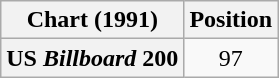<table class="wikitable plainrowheaders" style="text-align:center">
<tr>
<th scope="col">Chart (1991)</th>
<th scope="col">Position</th>
</tr>
<tr>
<th scope="row">US <em>Billboard</em> 200</th>
<td>97</td>
</tr>
</table>
